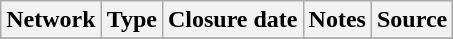<table class="wikitable sortable">
<tr>
<th>Network</th>
<th>Type</th>
<th>Closure date</th>
<th>Notes</th>
<th>Source</th>
</tr>
<tr>
</tr>
</table>
